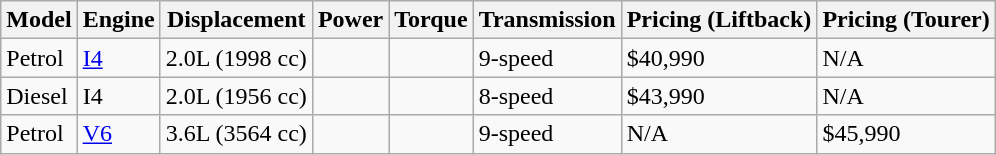<table class="wikitable">
<tr>
<th>Model</th>
<th>Engine</th>
<th>Displacement</th>
<th>Power</th>
<th>Torque</th>
<th>Transmission</th>
<th>Pricing (Liftback)</th>
<th>Pricing (Tourer)</th>
</tr>
<tr>
<td>Petrol</td>
<td><a href='#'>I4</a></td>
<td>2.0L (1998 cc)</td>
<td></td>
<td></td>
<td>9-speed</td>
<td>$40,990</td>
<td>N/A</td>
</tr>
<tr>
<td>Diesel</td>
<td>I4</td>
<td>2.0L (1956 cc)</td>
<td></td>
<td></td>
<td>8-speed</td>
<td>$43,990</td>
<td>N/A</td>
</tr>
<tr>
<td>Petrol</td>
<td><a href='#'>V6</a></td>
<td>3.6L (3564 cc)</td>
<td></td>
<td></td>
<td>9-speed</td>
<td>N/A</td>
<td>$45,990</td>
</tr>
</table>
